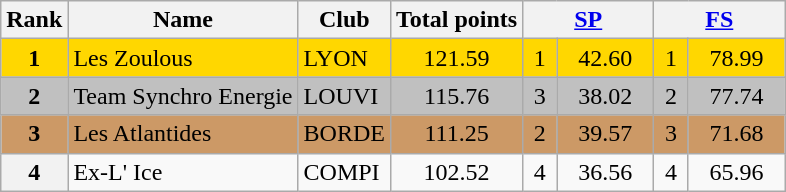<table class="wikitable sortable">
<tr>
<th>Rank</th>
<th>Name</th>
<th>Club</th>
<th>Total points</th>
<th colspan="2" width="80px"><a href='#'>SP</a></th>
<th colspan="2" width="80px"><a href='#'>FS</a></th>
</tr>
<tr bgcolor="gold">
<td align="center"><strong>1</strong></td>
<td>Les Zoulous</td>
<td>LYON</td>
<td align="center">121.59</td>
<td align="center">1</td>
<td align="center">42.60</td>
<td align="center">1</td>
<td align="center">78.99</td>
</tr>
<tr bgcolor="silver">
<td align="center"><strong>2</strong></td>
<td>Team Synchro Energie</td>
<td>LOUVI</td>
<td align="center">115.76</td>
<td align="center">3</td>
<td align="center">38.02</td>
<td align="center">2</td>
<td align="center">77.74</td>
</tr>
<tr bgcolor="cc9966">
<td align="center"><strong>3</strong></td>
<td>Les Atlantides</td>
<td>BORDE</td>
<td align="center">111.25</td>
<td align="center">2</td>
<td align="center">39.57</td>
<td align="center">3</td>
<td align="center">71.68</td>
</tr>
<tr>
<th>4</th>
<td>Ex-L' Ice</td>
<td>COMPI</td>
<td align="center">102.52</td>
<td align="center">4</td>
<td align="center">36.56</td>
<td align="center">4</td>
<td align="center">65.96</td>
</tr>
</table>
